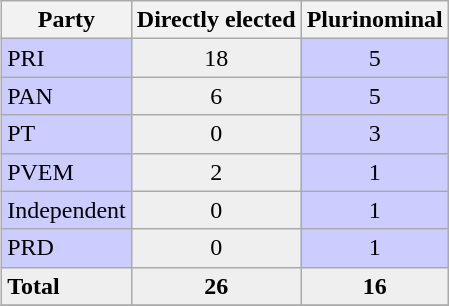<table class="wikitable" align="right">
<tr>
<th>Party</th>
<th>Directly elected</th>
<th>Plurinominal</th>
</tr>
<tr>
<td bgcolor=#CCCCFF>PRI</td>
<td bgcolor=#EFEFEF align="center">18</td>
<td bgcolor=#CCCCFF align="center">5</td>
</tr>
<tr>
<td bgcolor=#CCCCFF>PAN</td>
<td bgcolor=#EFEFEF align="center">6</td>
<td bgcolor=#CCCCFF align="center">5</td>
</tr>
<tr>
<td bgcolor=#CCCCFF>PT</td>
<td bgcolor=#EFEFEF align="center">0</td>
<td bgcolor=#CCCCFF align="center">3</td>
</tr>
<tr>
<td bgcolor=#CCCCFF>PVEM</td>
<td bgcolor=#EFEFEF align="center">2</td>
<td bgcolor=#CCCCFF align="center">1</td>
</tr>
<tr>
<td bgcolor=#CCCCFF>Independent</td>
<td bgcolor=#EFEFEF align="center">0</td>
<td bgcolor=#CCCCFF align="center">1</td>
</tr>
<tr>
<td bgcolor=#CCCCFF>PRD</td>
<td bgcolor=#EFEFEF align="center">0</td>
<td bgcolor=#CCCCFF align="center">1</td>
</tr>
<tr>
<td bgcolor=#EFEFEF><strong>Total</strong></td>
<td bgcolor=#EFEFEF align="center"><strong>26</strong></td>
<td bgcolor=#EFEFEF align="center"><strong>16</strong></td>
</tr>
<tr>
</tr>
</table>
